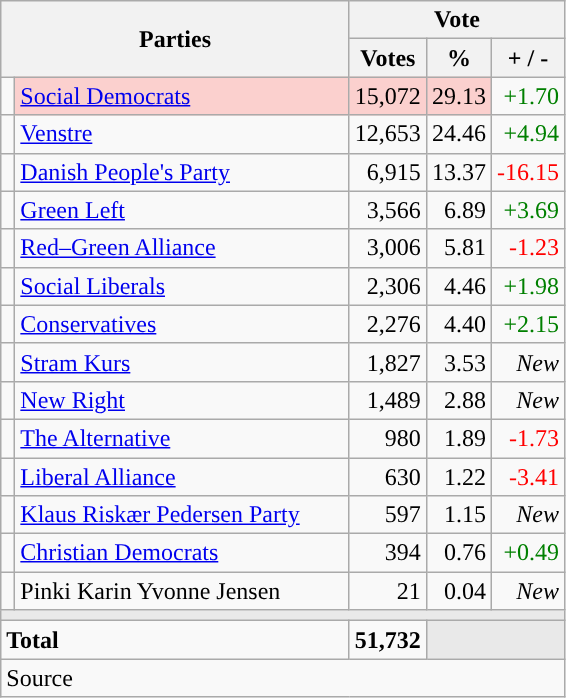<table class="wikitable" style="text-align:right;">
<tr>
<th style="text-align:centre;" rowspan="2" colspan="2" width="225">Parties</th>
<th colspan="3">Vote</th>
</tr>
<tr>
<th width="15">Votes</th>
<th width="15">%</th>
<th width="15">+ / -</th>
</tr>
<tr>
<td width="2" style="color:inherit;background:"></td>
<td bgcolor=#fbd0ce  align="left"><a href='#'>Social Democrats</a></td>
<td bgcolor=#fbd0ce>15,072</td>
<td bgcolor=#fbd0ce>29.13</td>
<td style=color:green;>+1.70</td>
</tr>
<tr>
<td width="2" style="color:inherit;background:"></td>
<td align="left"><a href='#'>Venstre</a></td>
<td>12,653</td>
<td>24.46</td>
<td style=color:green;>+4.94</td>
</tr>
<tr>
<td width="2" style="color:inherit;background:"></td>
<td align="left"><a href='#'>Danish People's Party</a></td>
<td>6,915</td>
<td>13.37</td>
<td style=color:red;>-16.15</td>
</tr>
<tr>
<td width="2" style="color:inherit;background:"></td>
<td align="left"><a href='#'>Green Left</a></td>
<td>3,566</td>
<td>6.89</td>
<td style=color:green;>+3.69</td>
</tr>
<tr>
<td width="2" style="color:inherit;background:"></td>
<td align="left"><a href='#'>Red–Green Alliance</a></td>
<td>3,006</td>
<td>5.81</td>
<td style=color:red;>-1.23</td>
</tr>
<tr>
<td width="2" style="color:inherit;background:"></td>
<td align="left"><a href='#'>Social Liberals</a></td>
<td>2,306</td>
<td>4.46</td>
<td style=color:green;>+1.98</td>
</tr>
<tr>
<td width="2" style="color:inherit;background:"></td>
<td align="left"><a href='#'>Conservatives</a></td>
<td>2,276</td>
<td>4.40</td>
<td style=color:green;>+2.15</td>
</tr>
<tr>
<td width="2" style="color:inherit;background:"></td>
<td align="left"><a href='#'>Stram Kurs</a></td>
<td>1,827</td>
<td>3.53</td>
<td><em>New</em></td>
</tr>
<tr>
<td width="2" style="color:inherit;background:"></td>
<td align="left"><a href='#'>New Right</a></td>
<td>1,489</td>
<td>2.88</td>
<td><em>New</em></td>
</tr>
<tr>
<td width="2" style="color:inherit;background:"></td>
<td align="left"><a href='#'>The Alternative</a></td>
<td>980</td>
<td>1.89</td>
<td style=color:red;>-1.73</td>
</tr>
<tr>
<td width="2" style="color:inherit;background:"></td>
<td align="left"><a href='#'>Liberal Alliance</a></td>
<td>630</td>
<td>1.22</td>
<td style=color:red;>-3.41</td>
</tr>
<tr>
<td width="2" style="color:inherit;background:"></td>
<td align="left"><a href='#'>Klaus Riskær Pedersen Party</a></td>
<td>597</td>
<td>1.15</td>
<td><em>New</em></td>
</tr>
<tr>
<td width="2" style="color:inherit;background:"></td>
<td align="left"><a href='#'>Christian Democrats</a></td>
<td>394</td>
<td>0.76</td>
<td style=color:green;>+0.49</td>
</tr>
<tr>
<td width="2" style="color:inherit;background:"></td>
<td align="left">Pinki Karin Yvonne Jensen</td>
<td>21</td>
<td>0.04</td>
<td><em>New</em></td>
</tr>
<tr>
<td colspan="7" bgcolor="#E9E9E9"></td>
</tr>
<tr>
<td align="left" colspan="2"><strong>Total</strong></td>
<td><strong>51,732</strong></td>
<td bgcolor="#E9E9E9" colspan="2"></td>
</tr>
<tr>
<td align="left" colspan="6">Source</td>
</tr>
</table>
